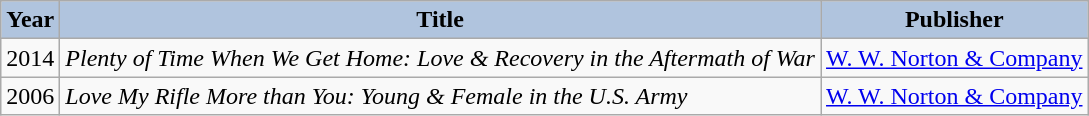<table class="wikitable">
<tr>
<th style="background:#b0c4de;">Year</th>
<th style="background:#b0c4de;">Title</th>
<th style="background:#b0c4de;">Publisher</th>
</tr>
<tr>
<td>2014</td>
<td><em>Plenty of Time When We Get Home: Love & Recovery in the Aftermath of War</em></td>
<td><a href='#'>W. W. Norton & Company</a></td>
</tr>
<tr>
<td>2006</td>
<td><em>Love My Rifle More than You: Young & Female in the U.S. Army</em></td>
<td><a href='#'>W. W. Norton & Company</a></td>
</tr>
</table>
